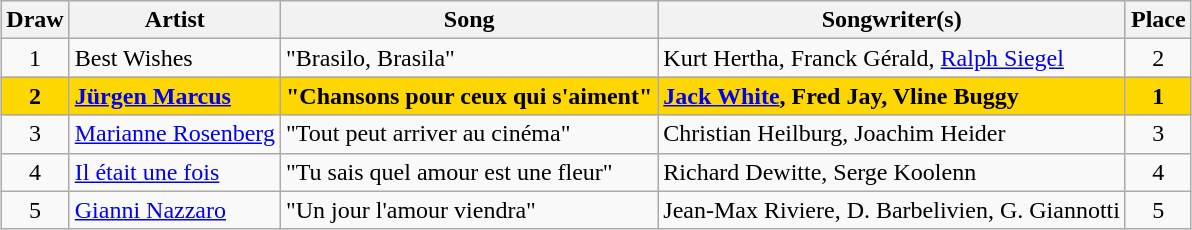<table class="sortable wikitable" style="margin: 1em auto 1em auto; text-align:center">
<tr>
<th>Draw</th>
<th>Artist</th>
<th>Song</th>
<th>Songwriter(s)</th>
<th>Place</th>
</tr>
<tr>
<td>1</td>
<td align="left">Best Wishes</td>
<td align="left">"Brasilo, Brasila"</td>
<td align="left">Kurt Hertha, Franck Gérald, <a href='#'>Ralph Siegel</a></td>
<td>2</td>
</tr>
<tr style="font-weight:bold; background:gold;">
<td>2</td>
<td align="left"><a href='#'>Jürgen Marcus</a></td>
<td align="left">"Chansons pour ceux qui s'aiment"</td>
<td align="left"><a href='#'>Jack White</a>, Fred Jay, Vline Buggy</td>
<td>1</td>
</tr>
<tr>
<td>3</td>
<td align="left"><a href='#'>Marianne Rosenberg</a></td>
<td align="left">"Tout peut arriver au cinéma"</td>
<td align="left">Christian Heilburg, Joachim Heider</td>
<td>3</td>
</tr>
<tr>
<td>4</td>
<td align="left"><a href='#'>Il était une fois</a></td>
<td align="left">"Tu sais quel amour est une fleur"</td>
<td align="left">Richard Dewitte, Serge Koolenn</td>
<td>4</td>
</tr>
<tr>
<td>5</td>
<td align="left"><a href='#'>Gianni Nazzaro</a></td>
<td align="left">"Un jour l'amour viendra"</td>
<td align="left">Jean-Max Riviere, D. Barbelivien, G. Giannotti</td>
<td>5</td>
</tr>
</table>
